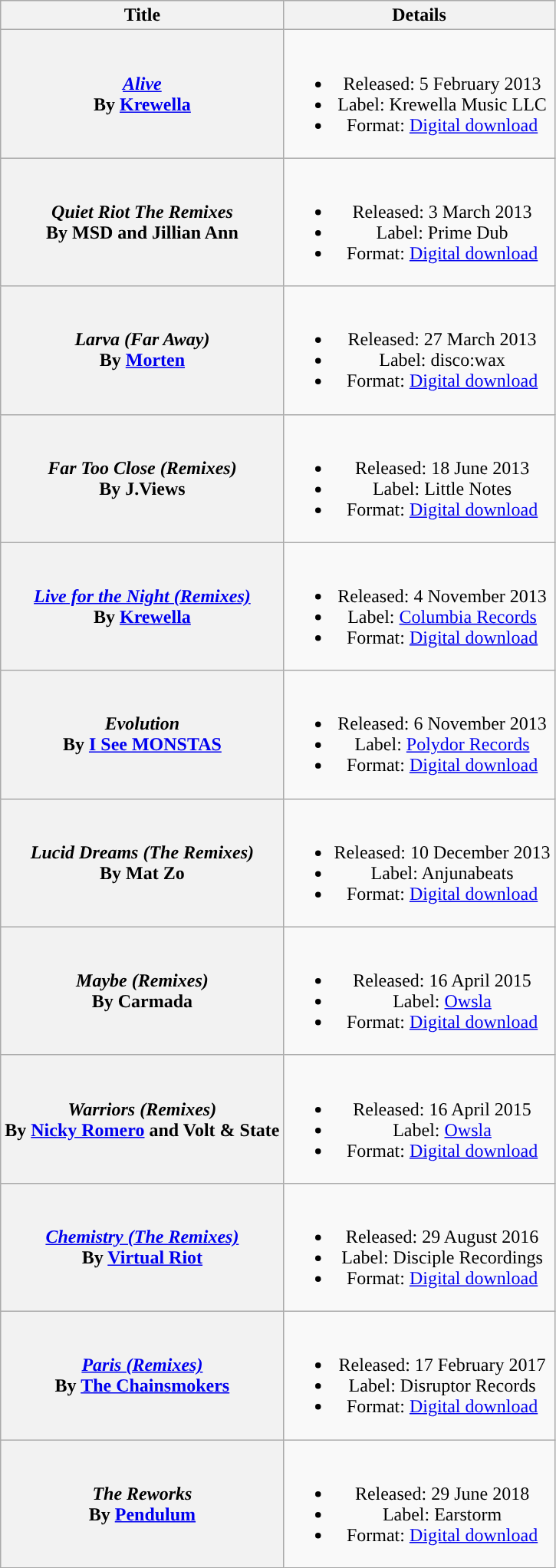<table class="wikitable plainrowheaders" style="text-align:center;">
<tr>
<th scope="col">Title</th>
<th scope="col">Details</th>
</tr>
<tr>
<th scope="row"><em><a href='#'>Alive</a></em><br>By <a href='#'>Krewella</a></th>
<td><br><ul><li>Released: 5 February 2013</li><li>Label: Krewella Music LLC</li><li>Format: <a href='#'>Digital download</a></li></ul></td>
</tr>
<tr>
<th scope="row"><em>Quiet Riot The Remixes</em><br>By MSD and Jillian Ann</th>
<td><br><ul><li>Released: 3 March 2013</li><li>Label: Prime Dub</li><li>Format: <a href='#'>Digital download</a></li></ul></td>
</tr>
<tr>
<th scope="row"><em>Larva (Far Away)</em><br>By <a href='#'>Morten</a></th>
<td><br><ul><li>Released: 27 March 2013</li><li>Label: disco:wax</li><li>Format: <a href='#'>Digital download</a></li></ul></td>
</tr>
<tr>
<th scope="row"><em>Far Too Close (Remixes)</em><br>By J.Views</th>
<td><br><ul><li>Released: 18 June 2013</li><li>Label: Little Notes</li><li>Format: <a href='#'>Digital download</a></li></ul></td>
</tr>
<tr>
<th scope="row"><em><a href='#'>Live for the Night (Remixes)</a></em><br>By <a href='#'>Krewella</a></th>
<td><br><ul><li>Released: 4 November 2013</li><li>Label: <a href='#'>Columbia Records</a></li><li>Format: <a href='#'>Digital download</a></li></ul></td>
</tr>
<tr>
<th scope="row"><em>Evolution</em><br>By <a href='#'>I See MONSTAS</a></th>
<td><br><ul><li>Released: 6 November 2013</li><li>Label: <a href='#'>Polydor Records</a></li><li>Format: <a href='#'>Digital download</a></li></ul></td>
</tr>
<tr>
<th scope="row"><em>Lucid Dreams (The Remixes)</em><br>By Mat Zo</th>
<td><br><ul><li>Released: 10 December 2013</li><li>Label: Anjunabeats</li><li>Format: <a href='#'>Digital download</a></li></ul></td>
</tr>
<tr>
<th scope="row"><em>Maybe (Remixes)</em><br>By Carmada</th>
<td><br><ul><li>Released: 16 April 2015</li><li>Label: <a href='#'>Owsla</a></li><li>Format: <a href='#'>Digital download</a></li></ul></td>
</tr>
<tr>
<th scope="row"><em>Warriors (Remixes)</em><br>By <a href='#'>Nicky Romero</a> and Volt & State</th>
<td><br><ul><li>Released: 16 April 2015</li><li>Label: <a href='#'>Owsla</a></li><li>Format: <a href='#'>Digital download</a></li></ul></td>
</tr>
<tr>
<th scope="row"><em><a href='#'>Chemistry (The Remixes)</a></em><br>By <a href='#'>Virtual Riot</a></th>
<td><br><ul><li>Released: 29 August 2016</li><li>Label: Disciple Recordings</li><li>Format: <a href='#'>Digital download</a></li></ul></td>
</tr>
<tr>
<th scope="row"><em><a href='#'>Paris (Remixes)</a></em><br>By <a href='#'>The Chainsmokers</a></th>
<td><br><ul><li>Released: 17 February 2017</li><li>Label: Disruptor Records</li><li>Format: <a href='#'>Digital download</a></li></ul></td>
</tr>
<tr>
<th scope="row"><em>The Reworks</em><br>By <a href='#'>Pendulum</a></th>
<td><br><ul><li>Released: 29 June 2018</li><li>Label: Earstorm</li><li>Format: <a href='#'>Digital download</a></li></ul></td>
</tr>
</table>
